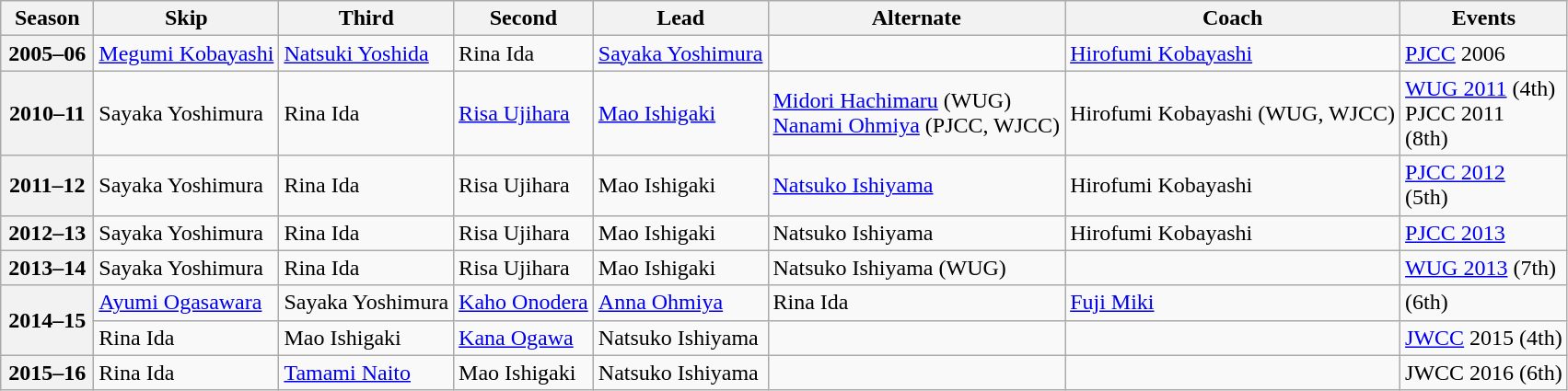<table class="wikitable">
<tr>
<th scope="col" width=60>Season</th>
<th scope="col">Skip</th>
<th scope="col">Third</th>
<th scope="col">Second</th>
<th scope="col">Lead</th>
<th scope="col">Alternate</th>
<th scope="col">Coach</th>
<th scope="col">Events</th>
</tr>
<tr>
<th scope="row">2005–06</th>
<td><a href='#'>Megumi Kobayashi</a></td>
<td><a href='#'>Natsuki Yoshida</a></td>
<td>Rina Ida</td>
<td><a href='#'>Sayaka Yoshimura</a></td>
<td></td>
<td><a href='#'>Hirofumi Kobayashi</a></td>
<td><a href='#'>PJCC</a> 2006 </td>
</tr>
<tr>
<th scope="row">2010–11</th>
<td>Sayaka Yoshimura</td>
<td>Rina Ida</td>
<td><a href='#'>Risa Ujihara</a></td>
<td><a href='#'>Mao Ishigaki</a></td>
<td><a href='#'>Midori Hachimaru</a> (WUG)<br><a href='#'>Nanami Ohmiya</a> (PJCC, WJCC)</td>
<td>Hirofumi Kobayashi (WUG, WJCC)</td>
<td><a href='#'>WUG 2011</a> (4th)<br>PJCC 2011 <br> (8th)</td>
</tr>
<tr>
<th scope="row">2011–12</th>
<td>Sayaka Yoshimura</td>
<td>Rina Ida</td>
<td>Risa Ujihara</td>
<td>Mao Ishigaki</td>
<td><a href='#'>Natsuko Ishiyama</a></td>
<td>Hirofumi Kobayashi</td>
<td><a href='#'>PJCC 2012</a> <br> (5th)</td>
</tr>
<tr>
<th scope="row">2012–13</th>
<td>Sayaka Yoshimura</td>
<td>Rina Ida</td>
<td>Risa Ujihara</td>
<td>Mao Ishigaki</td>
<td>Natsuko Ishiyama</td>
<td>Hirofumi Kobayashi</td>
<td><a href='#'>PJCC 2013</a> <br> </td>
</tr>
<tr>
<th scope="row">2013–14</th>
<td>Sayaka Yoshimura</td>
<td>Rina Ida</td>
<td>Risa Ujihara</td>
<td>Mao Ishigaki</td>
<td>Natsuko Ishiyama (WUG)</td>
<td></td>
<td><a href='#'>WUG 2013</a> (7th)</td>
</tr>
<tr>
<th scope="row" rowspan=2>2014–15</th>
<td><a href='#'>Ayumi Ogasawara</a></td>
<td>Sayaka Yoshimura</td>
<td><a href='#'>Kaho Onodera</a></td>
<td><a href='#'>Anna Ohmiya</a></td>
<td>Rina Ida</td>
<td><a href='#'>Fuji Miki</a></td>
<td> (6th)</td>
</tr>
<tr>
<td>Rina Ida</td>
<td>Mao Ishigaki</td>
<td><a href='#'>Kana Ogawa</a></td>
<td>Natsuko Ishiyama</td>
<td></td>
<td></td>
<td><a href='#'>JWCC</a> 2015 (4th)</td>
</tr>
<tr>
<th scope="row">2015–16</th>
<td>Rina Ida</td>
<td><a href='#'>Tamami Naito</a></td>
<td>Mao Ishigaki</td>
<td>Natsuko Ishiyama</td>
<td></td>
<td></td>
<td>JWCC 2016 (6th)</td>
</tr>
</table>
